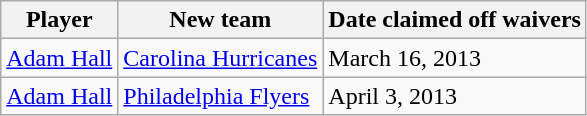<table class="wikitable">
<tr>
<th>Player</th>
<th>New team</th>
<th>Date claimed off waivers</th>
</tr>
<tr>
<td><a href='#'>Adam Hall</a></td>
<td><a href='#'>Carolina Hurricanes</a></td>
<td>March 16, 2013</td>
</tr>
<tr>
<td><a href='#'>Adam Hall</a></td>
<td><a href='#'>Philadelphia Flyers</a></td>
<td>April 3, 2013</td>
</tr>
</table>
